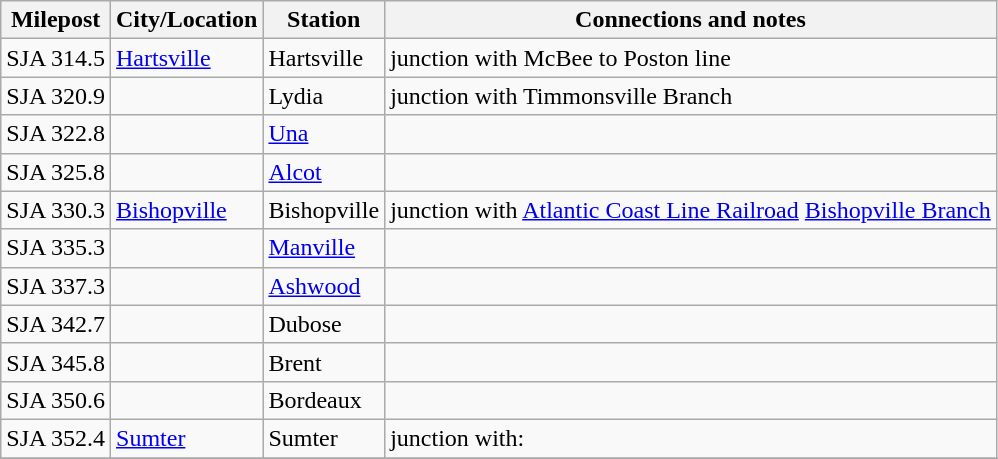<table class="wikitable">
<tr>
<th>Milepost</th>
<th>City/Location</th>
<th>Station</th>
<th>Connections and notes</th>
</tr>
<tr>
<td>SJA 314.5</td>
<td><a href='#'>Hartsville</a></td>
<td>Hartsville</td>
<td>junction with McBee to Poston line</td>
</tr>
<tr>
<td>SJA 320.9</td>
<td></td>
<td>Lydia</td>
<td>junction with Timmonsville Branch</td>
</tr>
<tr>
<td>SJA 322.8</td>
<td></td>
<td><a href='#'>Una</a></td>
<td></td>
</tr>
<tr>
<td>SJA 325.8</td>
<td></td>
<td><a href='#'>Alcot</a></td>
<td></td>
</tr>
<tr>
<td>SJA 330.3</td>
<td><a href='#'>Bishopville</a></td>
<td>Bishopville</td>
<td>junction with <a href='#'>Atlantic Coast Line Railroad</a> <a href='#'>Bishopville Branch</a></td>
</tr>
<tr>
<td>SJA 335.3</td>
<td></td>
<td><a href='#'>Manville</a></td>
<td></td>
</tr>
<tr>
<td>SJA 337.3</td>
<td></td>
<td><a href='#'>Ashwood</a></td>
<td></td>
</tr>
<tr>
<td>SJA 342.7</td>
<td></td>
<td>Dubose</td>
<td></td>
</tr>
<tr>
<td>SJA 345.8</td>
<td></td>
<td>Brent</td>
<td></td>
</tr>
<tr>
<td>SJA 350.6</td>
<td></td>
<td>Bordeaux</td>
<td></td>
</tr>
<tr>
<td>SJA 352.4</td>
<td><a href='#'>Sumter</a></td>
<td>Sumter</td>
<td>junction with:</td>
</tr>
<tr>
</tr>
</table>
